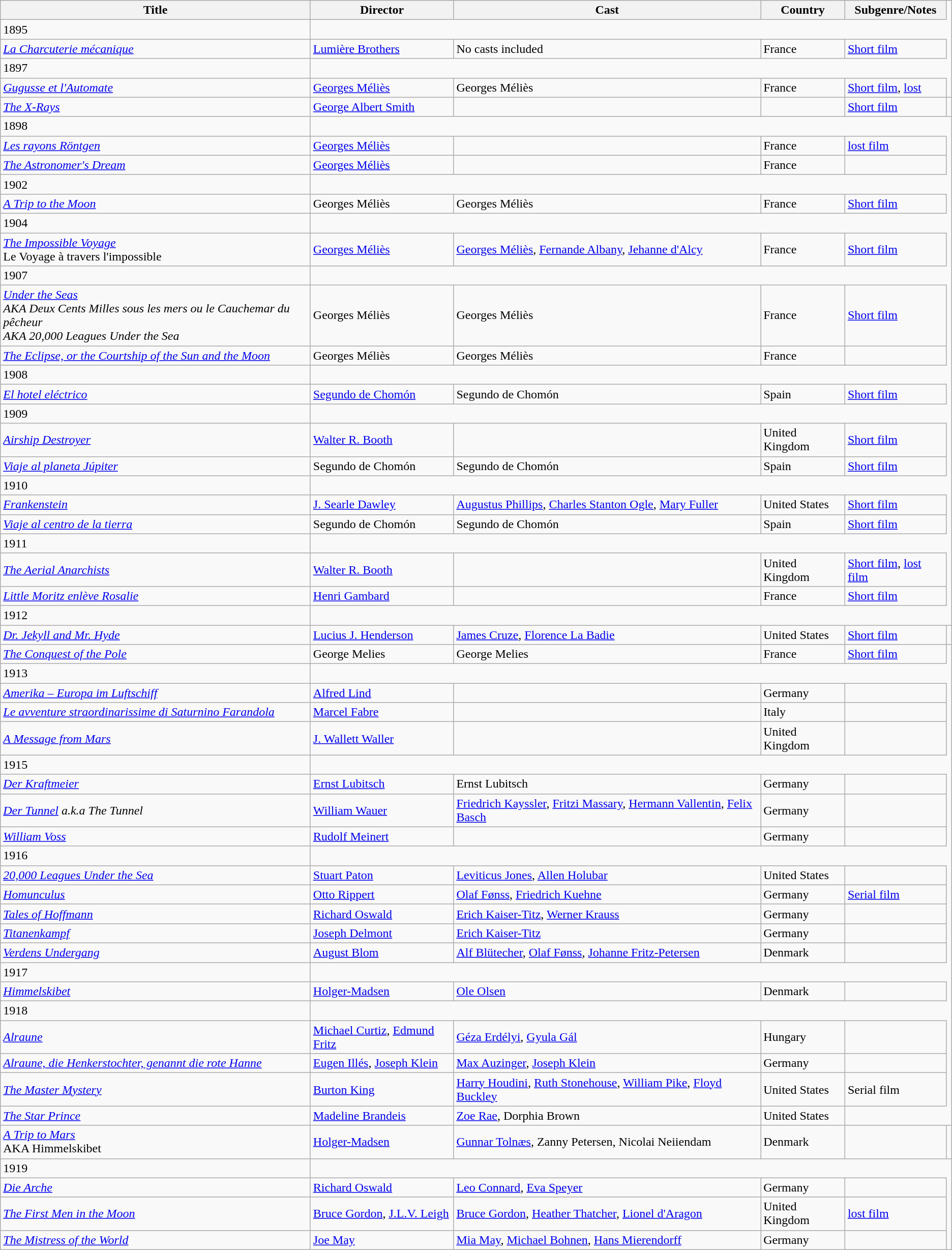<table class="wikitable">
<tr>
<th>Title</th>
<th>Director</th>
<th>Cast</th>
<th>Country</th>
<th>Subgenre/Notes</th>
</tr>
<tr>
<td>1895</td>
</tr>
<tr>
<td><em><a href='#'>La Charcuterie mécanique</a></em></td>
<td><a href='#'>Lumière Brothers</a></td>
<td>No casts included</td>
<td>France</td>
<td><a href='#'>Short film</a></td>
</tr>
<tr>
<td>1897</td>
</tr>
<tr>
<td><em><a href='#'>Gugusse et l'Automate</a></em></td>
<td><a href='#'>Georges Méliès</a></td>
<td>Georges Méliès</td>
<td>France</td>
<td><a href='#'>Short film</a>, <a href='#'>lost</a></td>
</tr>
<tr>
<td><em><a href='#'>The X-Rays</a></em></td>
<td><a href='#'>George Albert Smith</a></td>
<td></td>
<td></td>
<td><a href='#'>Short film</a></td>
<td></td>
</tr>
<tr>
<td>1898</td>
</tr>
<tr>
<td><em><a href='#'>Les rayons Röntgen</a></em></td>
<td><a href='#'>Georges Méliès</a></td>
<td></td>
<td>France</td>
<td><a href='#'>lost film</a></td>
</tr>
<tr>
<td><em><a href='#'>The Astronomer's Dream</a></em></td>
<td><a href='#'>Georges Méliès</a></td>
<td></td>
<td>France</td>
<td></td>
</tr>
<tr>
<td>1902</td>
</tr>
<tr>
<td><em><a href='#'>A Trip to the Moon</a></em></td>
<td>Georges Méliès</td>
<td>Georges Méliès</td>
<td>France</td>
<td><a href='#'>Short film</a></td>
</tr>
<tr>
<td>1904</td>
</tr>
<tr>
<td><em><a href='#'>The Impossible Voyage</a></em><br>Le Voyage à travers l'impossible</td>
<td><a href='#'>Georges Méliès</a></td>
<td><a href='#'>Georges Méliès</a>, <a href='#'>Fernande Albany</a>, <a href='#'>Jehanne d'Alcy</a></td>
<td>France</td>
<td><a href='#'>Short film</a></td>
</tr>
<tr>
<td>1907</td>
</tr>
<tr>
<td><em><a href='#'>Under the Seas</a><br>AKA Deux Cents Milles sous les mers ou le Cauchemar du pêcheur<br>AKA 20,000 Leagues Under the Sea</em></td>
<td>Georges Méliès</td>
<td>Georges Méliès</td>
<td>France</td>
<td><a href='#'>Short film</a></td>
</tr>
<tr>
<td><em><a href='#'>The Eclipse, or the Courtship of the Sun and the Moon</a></em></td>
<td>Georges Méliès</td>
<td>Georges Méliès</td>
<td>France</td>
<td></td>
</tr>
<tr>
<td>1908</td>
</tr>
<tr>
<td><em><a href='#'>El hotel eléctrico</a></em></td>
<td><a href='#'>Segundo de Chomón</a></td>
<td>Segundo de Chomón</td>
<td>Spain</td>
<td><a href='#'>Short film</a></td>
</tr>
<tr>
<td>1909</td>
</tr>
<tr>
<td><em><a href='#'>Airship Destroyer</a></em></td>
<td><a href='#'>Walter R. Booth</a></td>
<td></td>
<td>United Kingdom</td>
<td><a href='#'>Short film</a></td>
</tr>
<tr>
<td><em><a href='#'>Viaje al planeta Júpiter</a></em></td>
<td>Segundo de Chomón</td>
<td>Segundo de Chomón</td>
<td>Spain</td>
<td><a href='#'>Short film</a></td>
</tr>
<tr>
<td>1910</td>
</tr>
<tr>
<td><em><a href='#'>Frankenstein</a></em></td>
<td><a href='#'>J. Searle Dawley</a></td>
<td><a href='#'>Augustus Phillips</a>, <a href='#'>Charles Stanton Ogle</a>, <a href='#'>Mary Fuller</a></td>
<td>United States</td>
<td><a href='#'>Short film</a></td>
</tr>
<tr>
<td><em><a href='#'>Viaje al centro de la tierra</a></em></td>
<td>Segundo de Chomón</td>
<td>Segundo de Chomón</td>
<td>Spain</td>
<td><a href='#'>Short film</a></td>
</tr>
<tr>
<td>1911</td>
</tr>
<tr>
<td><em><a href='#'>The Aerial Anarchists</a></em></td>
<td><a href='#'>Walter R. Booth</a></td>
<td></td>
<td>United Kingdom</td>
<td><a href='#'>Short film</a>, <a href='#'>lost film</a></td>
</tr>
<tr>
<td><em><a href='#'>Little Moritz enlève Rosalie</a></em></td>
<td><a href='#'>Henri Gambard</a></td>
<td></td>
<td>France</td>
<td><a href='#'>Short film</a></td>
</tr>
<tr>
<td>1912</td>
</tr>
<tr>
<td><em><a href='#'>Dr. Jekyll and Mr. Hyde</a></em></td>
<td><a href='#'>Lucius J. Henderson</a></td>
<td><a href='#'>James Cruze</a>, <a href='#'>Florence La Badie</a></td>
<td>United States</td>
<td><a href='#'>Short film</a></td>
<td></td>
</tr>
<tr>
<td><em><a href='#'>The Conquest of the Pole</a></em></td>
<td>George Melies</td>
<td>George Melies</td>
<td>France</td>
<td><a href='#'>Short film</a></td>
</tr>
<tr>
<td>1913</td>
</tr>
<tr>
<td><em><a href='#'>Amerika – Europa im Luftschiff</a></em></td>
<td><a href='#'>Alfred Lind</a></td>
<td></td>
<td>Germany</td>
<td></td>
</tr>
<tr>
<td><em><a href='#'>Le avventure straordinarissime di Saturnino Farandola</a></em></td>
<td><a href='#'>Marcel Fabre</a></td>
<td></td>
<td>Italy</td>
<td></td>
</tr>
<tr>
<td><em><a href='#'>A Message from Mars</a></em></td>
<td><a href='#'>J. Wallett Waller</a></td>
<td></td>
<td>United Kingdom</td>
<td></td>
</tr>
<tr>
<td>1915</td>
</tr>
<tr>
<td><em><a href='#'>Der Kraftmeier</a></em></td>
<td><a href='#'>Ernst Lubitsch</a></td>
<td>Ernst Lubitsch</td>
<td>Germany</td>
<td></td>
</tr>
<tr>
<td><em><a href='#'>Der Tunnel</a> a.k.a The Tunnel</em></td>
<td><a href='#'>William Wauer</a></td>
<td><a href='#'>Friedrich Kayssler</a>, <a href='#'>Fritzi Massary</a>, <a href='#'>Hermann Vallentin</a>, <a href='#'>Felix Basch</a></td>
<td>Germany</td>
<td></td>
</tr>
<tr>
<td><em><a href='#'>William Voss</a></em></td>
<td><a href='#'>Rudolf Meinert</a></td>
<td></td>
<td>Germany</td>
<td></td>
</tr>
<tr>
<td>1916</td>
</tr>
<tr>
<td><em><a href='#'>20,000 Leagues Under the Sea</a></em></td>
<td><a href='#'>Stuart Paton</a></td>
<td><a href='#'>Leviticus Jones</a>, <a href='#'>Allen Holubar</a></td>
<td>United States</td>
<td></td>
</tr>
<tr>
<td><em><a href='#'>Homunculus</a></em></td>
<td><a href='#'>Otto Rippert</a></td>
<td><a href='#'>Olaf Fønss</a>, <a href='#'>Friedrich Kuehne</a></td>
<td>Germany</td>
<td><a href='#'>Serial film</a></td>
</tr>
<tr>
<td><em><a href='#'>Tales of Hoffmann</a></em></td>
<td><a href='#'>Richard Oswald</a></td>
<td><a href='#'>Erich Kaiser-Titz</a>, <a href='#'>Werner Krauss</a></td>
<td>Germany</td>
<td></td>
</tr>
<tr>
<td><em><a href='#'>Titanenkampf</a></em></td>
<td><a href='#'>Joseph Delmont</a></td>
<td><a href='#'>Erich Kaiser-Titz</a></td>
<td>Germany</td>
<td></td>
</tr>
<tr>
<td><em><a href='#'>Verdens Undergang</a></em></td>
<td><a href='#'>August Blom</a></td>
<td><a href='#'>Alf Blütecher</a>, <a href='#'>Olaf Fønss</a>, <a href='#'>Johanne Fritz-Petersen</a></td>
<td>Denmark</td>
<td></td>
</tr>
<tr>
<td>1917</td>
</tr>
<tr>
<td><em><a href='#'>Himmelskibet</a></em></td>
<td><a href='#'>Holger-Madsen</a></td>
<td><a href='#'>Ole Olsen</a></td>
<td>Denmark</td>
<td></td>
</tr>
<tr>
<td>1918</td>
</tr>
<tr>
<td><em><a href='#'>Alraune</a></em></td>
<td><a href='#'>Michael Curtiz</a>, <a href='#'>Edmund Fritz</a></td>
<td><a href='#'>Géza Erdélyi</a>, <a href='#'>Gyula Gál</a></td>
<td>Hungary</td>
<td></td>
</tr>
<tr>
<td><em><a href='#'>Alraune, die Henkerstochter, genannt die rote Hanne</a></em></td>
<td><a href='#'>Eugen Illés</a>, <a href='#'>Joseph Klein</a></td>
<td><a href='#'>Max Auzinger</a>, <a href='#'>Joseph Klein</a></td>
<td>Germany</td>
<td></td>
</tr>
<tr>
<td><em><a href='#'>The Master Mystery</a></em></td>
<td><a href='#'>Burton King</a></td>
<td><a href='#'>Harry Houdini</a>, <a href='#'>Ruth Stonehouse</a>, <a href='#'>William Pike</a>, <a href='#'>Floyd Buckley</a></td>
<td>United States</td>
<td>Serial film</td>
</tr>
<tr>
<td><em><a href='#'>The Star Prince</a></em></td>
<td><a href='#'>Madeline Brandeis</a></td>
<td><a href='#'>Zoe Rae</a>, Dorphia Brown</td>
<td>United States</td>
</tr>
<tr>
<td><em><a href='#'>A Trip to Mars</a></em><br>AKA Himmelskibet</td>
<td><a href='#'>Holger-Madsen</a></td>
<td><a href='#'>Gunnar Tolnæs</a>, Zanny Petersen, Nicolai Neiiendam</td>
<td>Denmark</td>
<td></td>
<td></td>
</tr>
<tr>
<td>1919</td>
</tr>
<tr>
<td><em><a href='#'>Die Arche</a></em></td>
<td><a href='#'>Richard Oswald</a></td>
<td><a href='#'>Leo Connard</a>, <a href='#'>Eva Speyer</a></td>
<td>Germany</td>
<td></td>
</tr>
<tr>
<td><em><a href='#'>The First Men in the Moon</a></em></td>
<td><a href='#'>Bruce Gordon</a>, <a href='#'>J.L.V. Leigh</a></td>
<td><a href='#'>Bruce Gordon</a>, <a href='#'>Heather Thatcher</a>, <a href='#'>Lionel d'Aragon</a></td>
<td>United Kingdom</td>
<td><a href='#'>lost film</a></td>
</tr>
<tr>
<td><em><a href='#'>The Mistress of the World</a></em></td>
<td><a href='#'>Joe May</a></td>
<td><a href='#'>Mia May</a>, <a href='#'>Michael Bohnen</a>, <a href='#'>Hans Mierendorff</a></td>
<td>Germany</td>
<td></td>
</tr>
</table>
